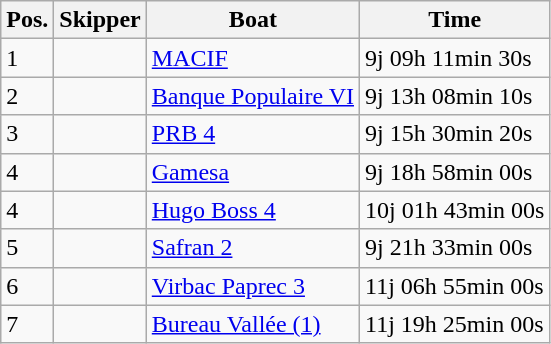<table class="wikitable">
<tr>
<th>Pos.</th>
<th>Skipper</th>
<th>Boat</th>
<th>Time</th>
</tr>
<tr>
<td>1</td>
<td></td>
<td><a href='#'>MACIF</a></td>
<td>9j 09h 11min 30s</td>
</tr>
<tr>
<td>2</td>
<td></td>
<td><a href='#'>Banque Populaire VI</a></td>
<td>9j 13h 08min 10s</td>
</tr>
<tr>
<td>3</td>
<td></td>
<td><a href='#'>PRB 4</a></td>
<td>9j 15h 30min 20s</td>
</tr>
<tr>
<td>4</td>
<td></td>
<td><a href='#'>Gamesa</a></td>
<td>9j 18h 58min 00s</td>
</tr>
<tr>
<td>4</td>
<td></td>
<td><a href='#'>Hugo Boss 4</a></td>
<td>10j 01h 43min 00s</td>
</tr>
<tr>
<td>5</td>
<td></td>
<td><a href='#'>Safran 2</a></td>
<td>9j 21h 33min 00s</td>
</tr>
<tr>
<td>6</td>
<td></td>
<td><a href='#'>Virbac Paprec 3</a></td>
<td>11j 06h 55min 00s</td>
</tr>
<tr>
<td>7</td>
<td></td>
<td><a href='#'>Bureau Vallée (1)</a></td>
<td>11j 19h 25min 00s</td>
</tr>
</table>
